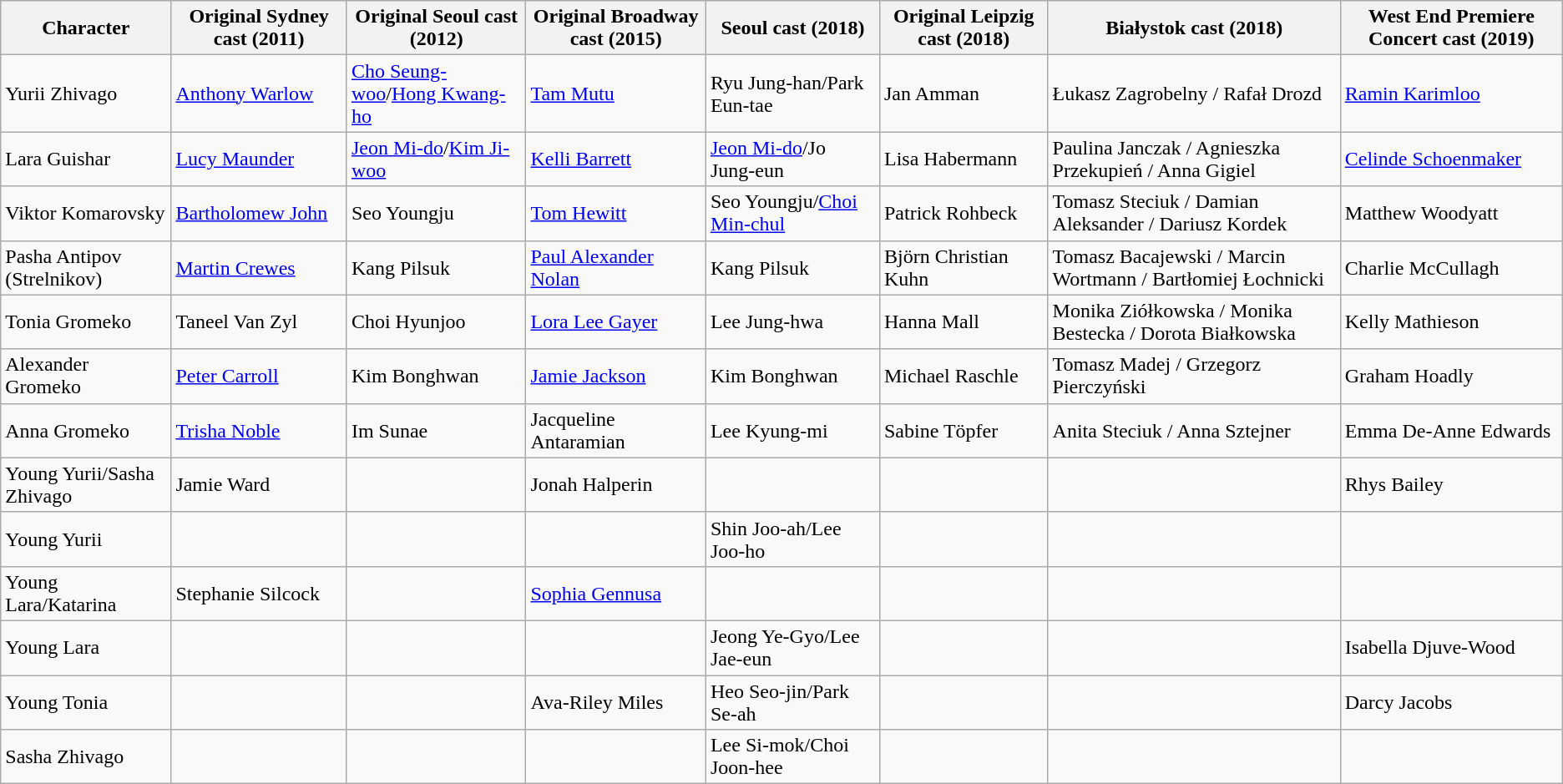<table class="wikitable">
<tr>
<th>Character</th>
<th>Original Sydney cast (2011)</th>
<th>Original Seoul cast (2012)</th>
<th>Original Broadway cast (2015)</th>
<th>Seoul cast (2018)</th>
<th>Original Leipzig cast (2018)</th>
<th>Białystok cast (2018)</th>
<th>West End Premiere Concert cast (2019)</th>
</tr>
<tr>
<td>Yurii Zhivago</td>
<td><a href='#'>Anthony Warlow</a></td>
<td><a href='#'>Cho Seung-woo</a>/<a href='#'>Hong Kwang-ho</a></td>
<td><a href='#'>Tam Mutu</a></td>
<td>Ryu Jung-han/Park Eun-tae</td>
<td>Jan Amman</td>
<td>Łukasz Zagrobelny / Rafał Drozd</td>
<td><a href='#'>Ramin Karimloo</a></td>
</tr>
<tr>
<td>Lara Guishar</td>
<td><a href='#'>Lucy Maunder</a></td>
<td><a href='#'>Jeon Mi-do</a>/<a href='#'>Kim Ji-woo</a></td>
<td><a href='#'>Kelli Barrett</a></td>
<td><a href='#'>Jeon Mi-do</a>/Jo Jung-eun</td>
<td>Lisa Habermann</td>
<td>Paulina Janczak / Agnieszka Przekupień / Anna Gigiel</td>
<td><a href='#'>Celinde Schoenmaker</a></td>
</tr>
<tr>
<td>Viktor Komarovsky</td>
<td><a href='#'>Bartholomew John</a></td>
<td>Seo Youngju</td>
<td><a href='#'>Tom Hewitt</a></td>
<td>Seo Youngju/<a href='#'>Choi Min-chul</a></td>
<td>Patrick Rohbeck</td>
<td>Tomasz Steciuk / Damian Aleksander / Dariusz Kordek</td>
<td>Matthew Woodyatt</td>
</tr>
<tr>
<td>Pasha Antipov (Strelnikov)</td>
<td><a href='#'>Martin Crewes</a></td>
<td>Kang Pilsuk</td>
<td><a href='#'>Paul Alexander Nolan</a></td>
<td>Kang Pilsuk</td>
<td>Björn Christian Kuhn</td>
<td>Tomasz Bacajewski / Marcin Wortmann / Bartłomiej Łochnicki</td>
<td>Charlie McCullagh</td>
</tr>
<tr>
<td>Tonia Gromeko</td>
<td>Taneel Van Zyl</td>
<td>Choi Hyunjoo</td>
<td><a href='#'>Lora Lee Gayer</a></td>
<td>Lee Jung-hwa</td>
<td>Hanna Mall</td>
<td>Monika Ziółkowska / Monika Bestecka / Dorota Białkowska</td>
<td>Kelly Mathieson</td>
</tr>
<tr>
<td>Alexander Gromeko</td>
<td><a href='#'>Peter Carroll</a></td>
<td>Kim Bonghwan</td>
<td><a href='#'>Jamie Jackson</a></td>
<td>Kim Bonghwan</td>
<td>Michael Raschle</td>
<td>Tomasz Madej / Grzegorz Pierczyński</td>
<td>Graham Hoadly</td>
</tr>
<tr>
<td>Anna Gromeko</td>
<td><a href='#'>Trisha Noble</a></td>
<td>Im Sunae</td>
<td>Jacqueline Antaramian</td>
<td>Lee Kyung-mi</td>
<td>Sabine Töpfer</td>
<td>Anita Steciuk / Anna Sztejner</td>
<td>Emma De-Anne Edwards</td>
</tr>
<tr>
<td>Young Yurii/Sasha Zhivago</td>
<td>Jamie Ward</td>
<td></td>
<td>Jonah Halperin</td>
<td></td>
<td></td>
<td></td>
<td>Rhys Bailey</td>
</tr>
<tr>
<td>Young Yurii</td>
<td></td>
<td></td>
<td></td>
<td>Shin Joo-ah/Lee Joo-ho</td>
<td></td>
<td></td>
<td></td>
</tr>
<tr>
<td>Young Lara/Katarina</td>
<td>Stephanie Silcock</td>
<td></td>
<td><a href='#'>Sophia Gennusa</a></td>
<td></td>
<td></td>
<td></td>
<td></td>
</tr>
<tr>
<td>Young Lara</td>
<td></td>
<td></td>
<td></td>
<td>Jeong Ye-Gyo/Lee Jae-eun</td>
<td></td>
<td></td>
<td>Isabella Djuve-Wood</td>
</tr>
<tr>
<td>Young Tonia</td>
<td></td>
<td></td>
<td>Ava-Riley Miles</td>
<td>Heo Seo-jin/Park Se-ah</td>
<td></td>
<td></td>
<td>Darcy Jacobs</td>
</tr>
<tr>
<td>Sasha Zhivago</td>
<td></td>
<td></td>
<td></td>
<td>Lee Si-mok/Choi Joon-hee</td>
<td></td>
<td></td>
</tr>
</table>
